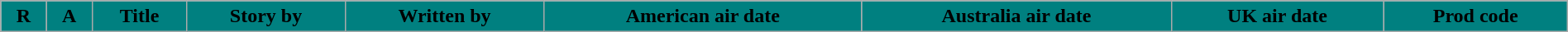<table class="wikitable plainrowheaders" style="font-size: 100%; width:100%">
<tr>
<th style="background:teal;">R</th>
<th style="background:teal;">A</th>
<th style="background:teal;">Title</th>
<th style="background:teal;">Story by</th>
<th style="background:teal;">Written by</th>
<th style="background:teal;">American air date</th>
<th style="background:teal;">Australia air date</th>
<th style="background:teal;">UK air date</th>
<th style="background:teal;">Prod code<br>
























</th>
</tr>
</table>
